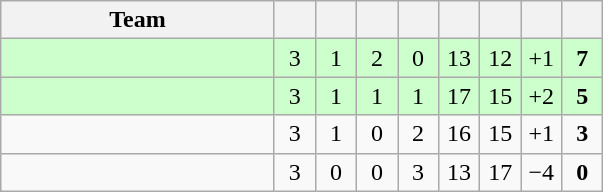<table class="wikitable" style="text-align: center;">
<tr>
<th width="175">Team</th>
<th width="20"></th>
<th width="20"></th>
<th width="20"></th>
<th width="20"></th>
<th width="20"></th>
<th width="20"></th>
<th width="20"></th>
<th width="20"></th>
</tr>
<tr align=center bgcolor=#ccffcc>
<td style="text-align:left;"></td>
<td>3</td>
<td>1</td>
<td>2</td>
<td>0</td>
<td>13</td>
<td>12</td>
<td>+1</td>
<td><strong>7</strong></td>
</tr>
<tr align=center bgcolor=#ccffcc>
<td style="text-align:left;"></td>
<td>3</td>
<td>1</td>
<td>1</td>
<td>1</td>
<td>17</td>
<td>15</td>
<td>+2</td>
<td><strong>5</strong></td>
</tr>
<tr>
<td style="text-align:left;"></td>
<td>3</td>
<td>1</td>
<td>0</td>
<td>2</td>
<td>16</td>
<td>15</td>
<td>+1</td>
<td><strong>3</strong></td>
</tr>
<tr>
<td style="text-align:left;"></td>
<td>3</td>
<td>0</td>
<td>0</td>
<td>3</td>
<td>13</td>
<td>17</td>
<td>−4</td>
<td><strong>0</strong></td>
</tr>
</table>
